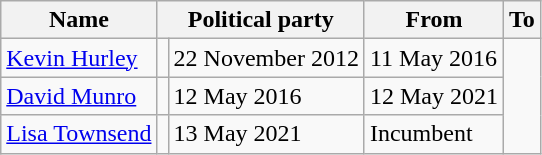<table class="wikitable">
<tr>
<th scope="col">Name</th>
<th scope="col" colspan="2">Political party</th>
<th scope="col">From</th>
<th scope="col">To</th>
</tr>
<tr>
<td><a href='#'>Kevin Hurley</a></td>
<td></td>
<td>22 November 2012</td>
<td>11 May 2016</td>
</tr>
<tr>
<td><a href='#'>David Munro</a></td>
<td></td>
<td>12 May 2016</td>
<td>12 May 2021</td>
</tr>
<tr>
<td><a href='#'>Lisa Townsend</a></td>
<td></td>
<td>13 May 2021</td>
<td>Incumbent</td>
</tr>
</table>
